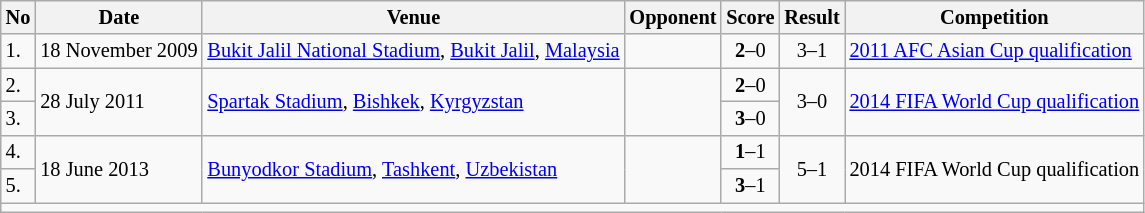<table class="wikitable" style="font-size:85%;">
<tr>
<th>No</th>
<th>Date</th>
<th>Venue</th>
<th>Opponent</th>
<th>Score</th>
<th>Result</th>
<th>Competition</th>
</tr>
<tr>
<td>1.</td>
<td>18 November 2009</td>
<td><a href='#'>Bukit Jalil National Stadium</a>, <a href='#'>Bukit Jalil</a>, <a href='#'>Malaysia</a></td>
<td></td>
<td align=center><strong>2</strong>–0</td>
<td align=center>3–1</td>
<td><a href='#'>2011 AFC Asian Cup qualification</a></td>
</tr>
<tr>
<td>2.</td>
<td rowspan="2">28 July 2011</td>
<td rowspan="2"><a href='#'>Spartak Stadium</a>, <a href='#'>Bishkek</a>, <a href='#'>Kyrgyzstan</a></td>
<td rowspan="2"></td>
<td align=center><strong>2</strong>–0</td>
<td rowspan="2" align=center>3–0</td>
<td rowspan="2"><a href='#'>2014 FIFA World Cup qualification</a></td>
</tr>
<tr>
<td>3.</td>
<td align=center><strong>3</strong>–0</td>
</tr>
<tr>
<td>4.</td>
<td rowspan="2">18 June 2013</td>
<td rowspan="2"><a href='#'>Bunyodkor Stadium</a>, <a href='#'>Tashkent</a>, <a href='#'>Uzbekistan</a></td>
<td rowspan="2"></td>
<td align=center><strong>1</strong>–1</td>
<td rowspan="2" align=center>5–1</td>
<td rowspan="2">2014 FIFA World Cup qualification</td>
</tr>
<tr>
<td>5.</td>
<td align=center><strong>3</strong>–1</td>
</tr>
<tr>
<td colspan="7"></td>
</tr>
</table>
